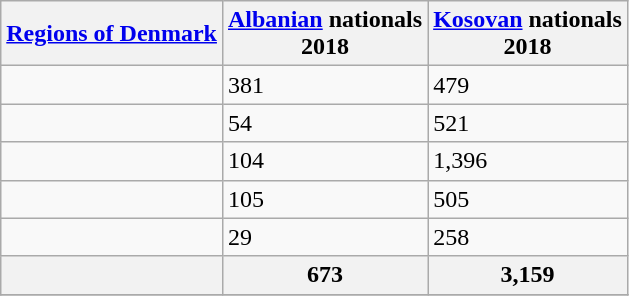<table class="wikitable sortable">
<tr>
<th><a href='#'>Regions of Denmark</a><br></th>
<th> <a href='#'>Albanian</a> nationals<br>2018</th>
<th> <a href='#'>Kosovan</a> nationals<br>2018</th>
</tr>
<tr>
<td></td>
<td>381</td>
<td>479</td>
</tr>
<tr>
<td></td>
<td>54</td>
<td>521</td>
</tr>
<tr>
<td></td>
<td>104</td>
<td>1,396</td>
</tr>
<tr>
<td></td>
<td>105</td>
<td>505</td>
</tr>
<tr>
<td></td>
<td>29</td>
<td>258</td>
</tr>
<tr>
<th></th>
<th>673</th>
<th>3,159</th>
</tr>
<tr>
</tr>
</table>
